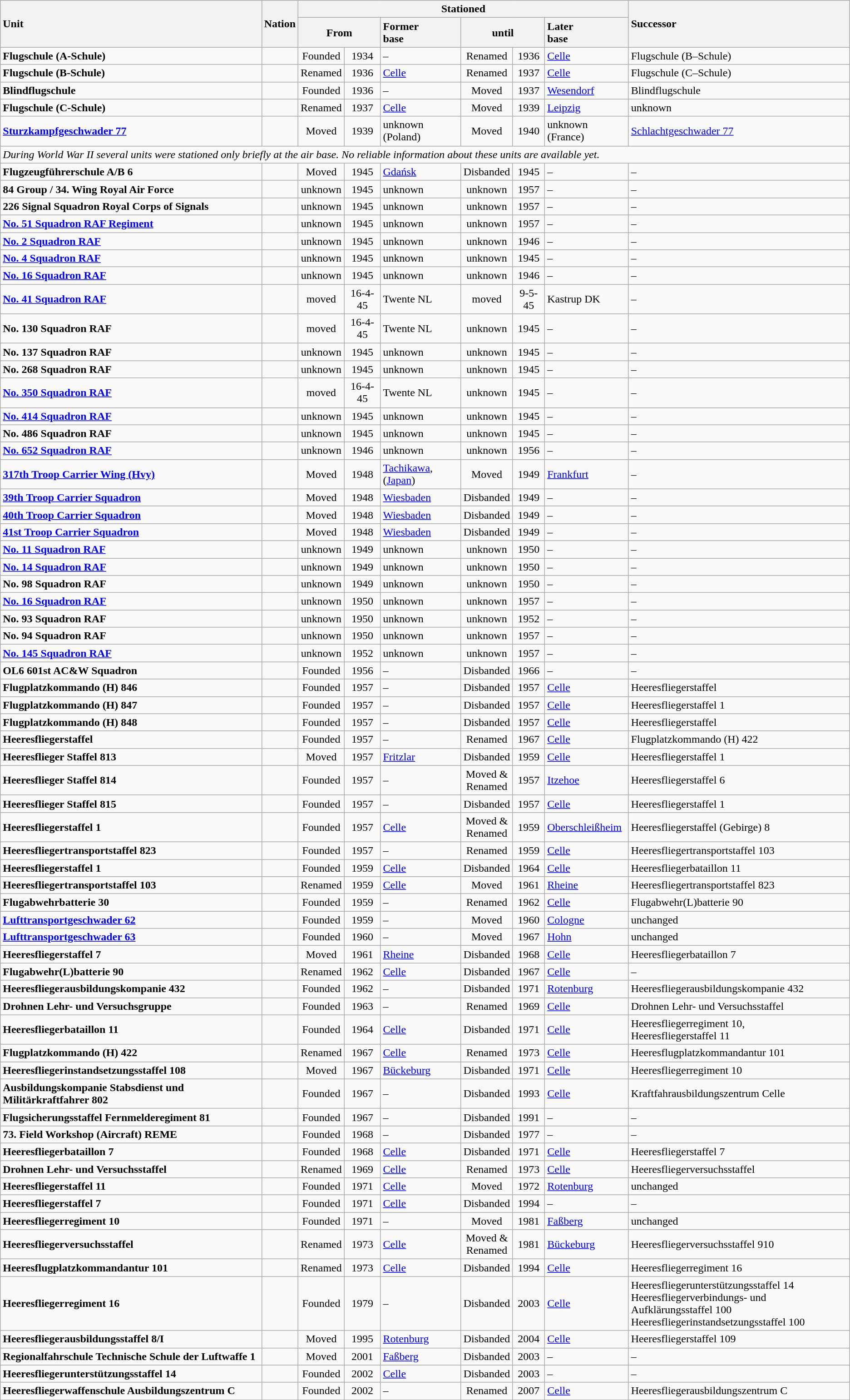<table class="wikitable">
<tr class="hintergrundfarbe6">
<th rowspan="2" style="text-align:left;">Unit</th>
<th rowspan="2" style="text-align:left;">Nation</th>
<th colspan="6" style="text-align:center;">Stationed</th>
<th rowspan="2" style="text-align:left;">Successor</th>
</tr>
<tr class="hintergrundfarbe6">
<th colspan="2" style="text-align:center;">From</th>
<th style="text-align:left;">Former<br>base</th>
<th colspan="2" style="text-align:center;">until</th>
<th style="text-align:left;">Later<br>base</th>
</tr>
<tr>
<td><strong>Flugschule (A-Schule)</strong></td>
<td></td>
<td style="text-align:center;">Founded</td>
<td style="text-align:center;">1934</td>
<td style="text-align:left;">–</td>
<td style="text-align:center;">Renamed</td>
<td style="text-align:center;">1936</td>
<td style="text-align:left;"><a href='#'>Celle</a></td>
<td style="text-align:left;">Flugschule (B–Schule)</td>
</tr>
<tr>
<td><strong>Flugschule (B-Schule)</strong></td>
<td></td>
<td style="text-align:center;">Renamed</td>
<td style="text-align:center;">1936</td>
<td style="text-align:left;"><a href='#'>Celle</a></td>
<td style="text-align:center;">Renamed</td>
<td style="text-align:center;">1937</td>
<td style="text-align:left;"><a href='#'>Celle</a></td>
<td style="text-align:left;">Flugschule (C–Schule)</td>
</tr>
<tr>
<td><strong>Blindflugschule</strong></td>
<td></td>
<td style="text-align:center;">Founded</td>
<td style="text-align:center;">1936</td>
<td style="text-align:left;">–</td>
<td style="text-align:center;">Moved</td>
<td style="text-align:center;">1937</td>
<td style="text-align:left;"><a href='#'>Wesendorf</a></td>
<td style="text-align:left;">Blindflugschule</td>
</tr>
<tr>
<td><strong>Flugschule (C-Schule)</strong></td>
<td></td>
<td style="text-align:center;">Renamed</td>
<td style="text-align:center;">1937</td>
<td style="text-align:left;"><a href='#'>Celle</a></td>
<td style="text-align:center;">Moved</td>
<td style="text-align:center;">1939</td>
<td style="text-align:left;"><a href='#'>Leipzig</a></td>
<td style="text-align:left;">unknown</td>
</tr>
<tr>
<td><strong><a href='#'>Sturzkampfgeschwader 77</a></strong></td>
<td></td>
<td style="text-align:center;">Moved</td>
<td style="text-align:center;">1939</td>
<td style="text-align:left;">unknown (Poland)</td>
<td style="text-align:center;">Moved</td>
<td style="text-align:center;">1940</td>
<td style="text-align:left;">unknown (France)</td>
<td style="text-align:left;"><a href='#'>Schlachtgeschwader 77</a></td>
</tr>
<tr>
<td colspan="9"><em>During World War II several units were stationed only briefly at the air base. No reliable information about these units are available yet.</em></td>
</tr>
<tr>
<td><strong>Flugzeugführerschule A/B 6</strong></td>
<td></td>
<td style="text-align:center;">Moved</td>
<td style="text-align:center;">1945</td>
<td style="text-align:left;"><a href='#'>Gdańsk</a></td>
<td style="text-align:center;">Disbanded</td>
<td style="text-align:center;">1945</td>
<td style="text-align:left;">–</td>
<td style="text-align:left;">–</td>
</tr>
<tr>
<td><strong>84 Group / 34. Wing Royal Air Force</strong></td>
<td></td>
<td style="text-align:center;">unknown</td>
<td style="text-align:center;">1945</td>
<td style="text-align:left;">unknown</td>
<td style="text-align:center;">unknown</td>
<td style="text-align:center;">1957</td>
<td style="text-align:left;">–</td>
<td style="text-align:left;">–</td>
</tr>
<tr>
<td><strong>226 Signal Squadron Royal Corps of Signals</strong></td>
<td></td>
<td style="text-align:center;">unknown</td>
<td style="text-align:center;">1945</td>
<td style="text-align:left;">unknown</td>
<td style="text-align:center;">unknown</td>
<td style="text-align:center;">1957</td>
<td style="text-align:left;">–</td>
<td style="text-align:left;">–</td>
</tr>
<tr>
<td><strong><a href='#'>No. 51 Squadron RAF Regiment</a></strong></td>
<td></td>
<td style="text-align:center;">unknown</td>
<td style="text-align:center;">1945</td>
<td style="text-align:left;">unknown</td>
<td style="text-align:center;">unknown</td>
<td style="text-align:center;">1957</td>
<td style="text-align:left;">–</td>
<td style="text-align:left;">–</td>
</tr>
<tr>
<td><strong><a href='#'>No. 2 Squadron RAF</a></strong></td>
<td></td>
<td style="text-align:center;">unknown</td>
<td style="text-align:center;">1945</td>
<td style="text-align:left;">unknown</td>
<td style="text-align:center;">unknown</td>
<td style="text-align:center;">1946</td>
<td style="text-align:left;">–</td>
<td style="text-align:left;">–</td>
</tr>
<tr>
<td><strong><a href='#'>No. 4 Squadron RAF</a></strong></td>
<td></td>
<td style="text-align:center;">unknown</td>
<td style="text-align:center;">1945</td>
<td style="text-align:left;">unknown</td>
<td style="text-align:center;">unknown</td>
<td style="text-align:center;">1945</td>
<td style="text-align:left;">–</td>
<td style="text-align:left;">–</td>
</tr>
<tr>
<td><strong><a href='#'>No. 16 Squadron RAF</a></strong></td>
<td></td>
<td style="text-align:center;">unknown</td>
<td style="text-align:center;">1945</td>
<td style="text-align:left;">unknown</td>
<td style="text-align:center;">unknown</td>
<td style="text-align:center;">1946</td>
<td style="text-align:left;">–</td>
<td style="text-align:left;">–</td>
</tr>
<tr>
<td><strong><a href='#'>No. 41 Squadron RAF</a></strong></td>
<td></td>
<td style="text-align:center;">moved</td>
<td style="text-align:center;">16-4-45</td>
<td style="text-align:left;">Twente NL</td>
<td style="text-align:center;">moved</td>
<td style="text-align:center;">9-5-45</td>
<td style="text-align:left;">Kastrup DK</td>
<td style="text-align:left;">–</td>
</tr>
<tr>
<td><strong>No. 130 Squadron RAF</strong></td>
<td></td>
<td style="text-align:center;">moved</td>
<td style="text-align:center;">16-4-45</td>
<td style="text-align:left;">Twente NL</td>
<td style="text-align:center;">unknown</td>
<td style="text-align:center;">1945</td>
<td style="text-align:left;">–</td>
<td style="text-align:left;">–</td>
</tr>
<tr>
<td><strong>No. 137 Squadron RAF</strong></td>
<td></td>
<td style="text-align:center;">unknown</td>
<td style="text-align:center;">1945</td>
<td style="text-align:left;">unknown</td>
<td style="text-align:center;">unknown</td>
<td style="text-align:center;">1945</td>
<td style="text-align:left;">–</td>
<td style="text-align:left;">–</td>
</tr>
<tr>
<td><strong>No. 268 Squadron RAF</strong></td>
<td></td>
<td style="text-align:center;">unknown</td>
<td style="text-align:center;">1945</td>
<td style="text-align:left;">unknown</td>
<td style="text-align:center;">unknown</td>
<td style="text-align:center;">1945</td>
<td style="text-align:left;">–</td>
<td style="text-align:left;">–</td>
</tr>
<tr>
<td><strong><a href='#'>No. 350 Squadron RAF</a></strong></td>
<td></td>
<td style="text-align:center;">moved</td>
<td style="text-align:center;">16-4-45</td>
<td style="text-align:left;">Twente NL</td>
<td style="text-align:center;">unknown</td>
<td style="text-align:center;">1945</td>
<td style="text-align:left;">–</td>
<td style="text-align:left;">–</td>
</tr>
<tr>
<td><strong><a href='#'>No. 414 Squadron RAF</a></strong></td>
<td></td>
<td style="text-align:center;">unknown</td>
<td style="text-align:center;">1945</td>
<td style="text-align:left;">unknown</td>
<td style="text-align:center;">unknown</td>
<td style="text-align:center;">1945</td>
<td style="text-align:left;">–</td>
<td style="text-align:left;">–</td>
</tr>
<tr>
<td><strong>No. 486 Squadron RAF</strong></td>
<td></td>
<td style="text-align:center;">unknown</td>
<td style="text-align:center;">1945</td>
<td style="text-align:left;">unknown</td>
<td style="text-align:center;">unknown</td>
<td style="text-align:center;">1945</td>
<td style="text-align:left;">–</td>
<td style="text-align:left;">–</td>
</tr>
<tr>
<td><strong><a href='#'>No. 652 Squadron RAF</a></strong></td>
<td></td>
<td style="text-align:center;">unknown</td>
<td style="text-align:center;">1946</td>
<td style="text-align:left;">unknown</td>
<td style="text-align:center;">unknown</td>
<td style="text-align:center;">1956</td>
<td style="text-align:left;">–</td>
<td style="text-align:left;">–</td>
</tr>
<tr>
<td><strong><a href='#'>317th Troop Carrier Wing (Hvy)</a></strong></td>
<td></td>
<td style="text-align:center;">Moved</td>
<td style="text-align:center;">1948</td>
<td style="text-align:left;"><a href='#'>Tachikawa</a>, (<a href='#'>Japan</a>)</td>
<td style="text-align:center;">Moved</td>
<td style="text-align:center;">1949</td>
<td style="text-align:left;"><a href='#'>Frankfurt</a></td>
<td style="text-align:left;">–</td>
</tr>
<tr>
<td><strong><a href='#'>39th Troop Carrier Squadron</a></strong></td>
<td></td>
<td style="text-align:center;">Moved</td>
<td style="text-align:center;">1948</td>
<td style="text-align:left;"><a href='#'>Wiesbaden</a></td>
<td style="text-align:center;">Disbanded</td>
<td style="text-align:center;">1949</td>
<td style="text-align:left;">–</td>
<td style="text-align:left;">–</td>
</tr>
<tr>
<td><strong><a href='#'>40th Troop Carrier Squadron</a></strong></td>
<td></td>
<td style="text-align:center;">Moved</td>
<td style="text-align:center;">1948</td>
<td style="text-align:left;"><a href='#'>Wiesbaden</a></td>
<td style="text-align:center;">Disbanded</td>
<td style="text-align:center;">1949</td>
<td style="text-align:left;">–</td>
<td style="text-align:left;">–</td>
</tr>
<tr>
<td><strong><a href='#'>41st Troop Carrier Squadron</a></strong></td>
<td></td>
<td style="text-align:center;">Moved</td>
<td style="text-align:center;">1948</td>
<td style="text-align:left;"><a href='#'>Wiesbaden</a></td>
<td style="text-align:center;">Disbanded</td>
<td style="text-align:center;">1949</td>
<td style="text-align:left;">–</td>
<td style="text-align:left;">–</td>
</tr>
<tr>
<td><strong><a href='#'>No. 11 Squadron RAF</a></strong></td>
<td></td>
<td style="text-align:center;">unknown</td>
<td style="text-align:center;">1949</td>
<td style="text-align:left;">unknown</td>
<td style="text-align:center;">unknown</td>
<td style="text-align:center;">1950</td>
<td style="text-align:left;">–</td>
<td style="text-align:left;">–</td>
</tr>
<tr>
<td><strong><a href='#'>No. 14 Squadron RAF</a></strong></td>
<td></td>
<td style="text-align:center;">unknown</td>
<td style="text-align:center;">1949</td>
<td style="text-align:left;">unknown</td>
<td style="text-align:center;">unknown</td>
<td style="text-align:center;">1950</td>
<td style="text-align:left;">–</td>
<td style="text-align:left;">–</td>
</tr>
<tr>
<td><strong>No. 98 Squadron RAF</strong></td>
<td></td>
<td style="text-align:center;">unknown</td>
<td style="text-align:center;">1949</td>
<td style="text-align:left;">unknown</td>
<td style="text-align:center;">unknown</td>
<td style="text-align:center;">1950</td>
<td style="text-align:left;">–</td>
<td style="text-align:left;">–</td>
</tr>
<tr>
<td><strong><a href='#'>No. 16 Squadron RAF</a></strong></td>
<td></td>
<td style="text-align:center;">unknown</td>
<td style="text-align:center;">1950</td>
<td style="text-align:left;">unknown</td>
<td style="text-align:center;">unknown</td>
<td style="text-align:center;">1957</td>
<td style="text-align:left;">–</td>
<td style="text-align:left;">–</td>
</tr>
<tr>
<td><strong>No. 93 Squadron RAF</strong></td>
<td></td>
<td style="text-align:center;">unknown</td>
<td style="text-align:center;">1950</td>
<td style="text-align:left;">unknown</td>
<td style="text-align:center;">unknown</td>
<td style="text-align:center;">1952</td>
<td style="text-align:left;">–</td>
<td style="text-align:left;">–</td>
</tr>
<tr>
<td><strong>No. 94 Squadron RAF</strong></td>
<td></td>
<td style="text-align:center;">unknown</td>
<td style="text-align:center;">1950</td>
<td style="text-align:left;">unknown</td>
<td style="text-align:center;">unknown</td>
<td style="text-align:center;">1957</td>
<td style="text-align:left;">–</td>
<td style="text-align:left;">–</td>
</tr>
<tr>
<td><strong><a href='#'>No. 145 Squadron RAF</a></strong></td>
<td></td>
<td style="text-align:center;">unknown</td>
<td style="text-align:center;">1952</td>
<td style="text-align:left;">unknown</td>
<td style="text-align:center;">unknown</td>
<td style="text-align:center;">1957</td>
<td style="text-align:left;">–</td>
<td style="text-align:left;">–</td>
</tr>
<tr>
<td><strong>OL6 601st AC&W Squadron</strong></td>
<td></td>
<td style="text-align:center;">Founded</td>
<td style="text-align:center;">1956</td>
<td style="text-align:left;">–</td>
<td style="text-align:center;">Disbanded</td>
<td style="text-align:center;">1966</td>
<td style="text-align:left;">–</td>
<td style="text-align:left;">–</td>
</tr>
<tr>
<td><strong>Flugplatzkommando (H) 846</strong></td>
<td></td>
<td style="text-align:center;">Founded</td>
<td style="text-align:center;">1957</td>
<td style="text-align:left;">–</td>
<td style="text-align:center;">Disbanded</td>
<td style="text-align:center;">1957</td>
<td style="text-align:left;"><a href='#'>Celle</a></td>
<td style="text-align:left;">Heeresfliegerstaffel</td>
</tr>
<tr>
<td><strong>Flugplatzkommando (H) 847</strong></td>
<td></td>
<td style="text-align:center;">Founded</td>
<td style="text-align:center;">1957</td>
<td style="text-align:left;">–</td>
<td style="text-align:center;">Disbanded</td>
<td style="text-align:center;">1957</td>
<td style="text-align:left;"><a href='#'>Celle</a></td>
<td style="text-align:left;">Heeresfliegerstaffel 1</td>
</tr>
<tr>
<td><strong>Flugplatzkommando (H) 848</strong></td>
<td></td>
<td style="text-align:center;">Founded</td>
<td style="text-align:center;">1957</td>
<td style="text-align:left;">–</td>
<td style="text-align:center;">Disbanded</td>
<td style="text-align:center;">1957</td>
<td style="text-align:left;"><a href='#'>Celle</a></td>
<td style="text-align:left;">Heeresfliegerstaffel</td>
</tr>
<tr>
<td><strong>Heeresfliegerstaffel</strong></td>
<td></td>
<td style="text-align:center;">Founded</td>
<td style="text-align:center;">1957</td>
<td style="text-align:left;">–</td>
<td style="text-align:center;">Renamed</td>
<td style="text-align:center;">1967</td>
<td style="text-align:left;"><a href='#'>Celle</a></td>
<td style="text-align:left;">Flugplatzkommando (H) 422</td>
</tr>
<tr>
<td><strong>Heeresflieger Staffel 813</strong></td>
<td></td>
<td style="text-align:center;">Moved</td>
<td style="text-align:center;">1957</td>
<td style="text-align:left;"><a href='#'>Fritzlar</a></td>
<td style="text-align:center;">Disbanded</td>
<td style="text-align:center;">1959</td>
<td style="text-align:left;"><a href='#'>Celle</a></td>
<td style="text-align:left;">Heeresfliegerstaffel 1</td>
</tr>
<tr>
<td><strong>Heeresflieger Staffel 814</strong></td>
<td></td>
<td style="text-align:center;">Founded</td>
<td style="text-align:center;">1957</td>
<td style="text-align:left;">–</td>
<td style="text-align:center;">Moved &<br>Renamed</td>
<td style="text-align:center;">1957</td>
<td style="text-align:left;"><a href='#'>Itzehoe</a></td>
<td style="text-align:left;">Heeresfliegerstaffel 6</td>
</tr>
<tr>
<td><strong>Heeresflieger Staffel 815</strong></td>
<td></td>
<td style="text-align:center;">Founded</td>
<td style="text-align:center;">1957</td>
<td style="text-align:left;">–</td>
<td style="text-align:center;">Disbanded</td>
<td style="text-align:center;">1957</td>
<td style="text-align:left;"><a href='#'>Celle</a></td>
<td style="text-align:left;">Heeresfliegerstaffel 1</td>
</tr>
<tr>
<td><strong>Heeresfliegerstaffel 1</strong></td>
<td></td>
<td style="text-align:center;">Founded</td>
<td style="text-align:center;">1957</td>
<td style="text-align:left;"><a href='#'>Celle</a></td>
<td style="text-align:center;">Moved &<br>Renamed</td>
<td style="text-align:center;">1959</td>
<td style="text-align:left;"><a href='#'>Oberschleißheim</a></td>
<td style="text-align:left;">Heeresfliegerstaffel (Gebirge) 8</td>
</tr>
<tr>
<td><strong>Heeresfliegertransportstaffel 823</strong></td>
<td></td>
<td style="text-align:center;">Founded</td>
<td style="text-align:center;">1957</td>
<td style="text-align:left;">–</td>
<td style="text-align:center;">Renamed</td>
<td style="text-align:center;">1959</td>
<td style="text-align:left;"><a href='#'>Celle</a></td>
<td style="text-align:left;">Heeresfliegertransportstaffel 103</td>
</tr>
<tr>
<td><strong>Heeresfliegerstaffel 1</strong></td>
<td></td>
<td style="text-align:center;">Founded</td>
<td style="text-align:center;">1959</td>
<td style="text-align:left;"><a href='#'>Celle</a></td>
<td style="text-align:center;">Disbanded</td>
<td style="text-align:center;">1964</td>
<td style="text-align:left;"><a href='#'>Celle</a></td>
<td style="text-align:left;">Heeresfliegerbataillon 11</td>
</tr>
<tr>
<td><strong>Heeresfliegertransportstaffel 103</strong></td>
<td></td>
<td style="text-align:center;">Renamed</td>
<td style="text-align:center;">1959</td>
<td style="text-align:left;"><a href='#'>Celle</a></td>
<td style="text-align:center;">Moved</td>
<td style="text-align:center;">1961</td>
<td style="text-align:left;"><a href='#'>Rheine</a></td>
<td style="text-align:left;">Heeresfliegertransportstaffel 823</td>
</tr>
<tr>
<td><strong>Flugabwehrbatterie 30</strong></td>
<td></td>
<td style="text-align:center;">Founded</td>
<td style="text-align:center;">1959</td>
<td style="text-align:left;">–</td>
<td style="text-align:center;">Renamed</td>
<td style="text-align:center;">1962</td>
<td style="text-align:left;"><a href='#'>Celle</a></td>
<td style="text-align:left;">Flugabwehr(L)batterie 90</td>
</tr>
<tr>
<td><strong><a href='#'>Lufttransportgeschwader 62</a></strong></td>
<td></td>
<td style="text-align:center;">Founded</td>
<td style="text-align:center;">1959</td>
<td style="text-align:left;">–</td>
<td style="text-align:center;">Moved</td>
<td style="text-align:center;">1960</td>
<td style="text-align:left;"><a href='#'>Cologne</a></td>
<td style="text-align:left;">unchanged</td>
</tr>
<tr>
<td><strong><a href='#'>Lufttransportgeschwader 63</a></strong></td>
<td></td>
<td style="text-align:center;">Founded</td>
<td style="text-align:center;">1960</td>
<td style="text-align:left;">–</td>
<td style="text-align:center;">Moved</td>
<td style="text-align:center;">1967</td>
<td style="text-align:left;"><a href='#'>Hohn</a></td>
<td style="text-align:left;">unchanged</td>
</tr>
<tr>
<td><strong>Heeresfliegerstaffel 7</strong></td>
<td></td>
<td style="text-align:center;">Moved</td>
<td style="text-align:center;">1961</td>
<td style="text-align:left;"><a href='#'>Rheine</a></td>
<td style="text-align:center;">Disbanded</td>
<td style="text-align:center;">1968</td>
<td style="text-align:left;"><a href='#'>Celle</a></td>
<td style="text-align:left;">Heeresfliegerbataillon 7</td>
</tr>
<tr>
<td><strong>Flugabwehr(L)batterie 90</strong></td>
<td></td>
<td style="text-align:center;">Renamed</td>
<td style="text-align:center;">1962</td>
<td style="text-align:left;"><a href='#'>Celle</a></td>
<td style="text-align:center;">Disbanded</td>
<td style="text-align:center;">1967</td>
<td style="text-align:left;"><a href='#'>Celle</a></td>
<td style="text-align:left;">–</td>
</tr>
<tr>
<td><strong>Heeresfliegerausbildungskompanie 432</strong></td>
<td></td>
<td style="text-align:center;">Founded</td>
<td style="text-align:center;">1962</td>
<td style="text-align:left;">–</td>
<td style="text-align:center;">Disbanded</td>
<td style="text-align:center;">1971</td>
<td style="text-align:left;"><a href='#'>Rotenburg</a></td>
<td style="text-align:left;">Heeresfliegerausbildungskompanie 432</td>
</tr>
<tr>
<td><strong>Drohnen Lehr- und Versuchsgruppe</strong></td>
<td></td>
<td style="text-align:center;">Founded</td>
<td style="text-align:center;">1963</td>
<td style="text-align:left;">–</td>
<td style="text-align:center;">Renamed</td>
<td style="text-align:center;">1969</td>
<td style="text-align:left;"><a href='#'>Celle</a></td>
<td style="text-align:left;">Drohnen Lehr- und Versuchsstaffel</td>
</tr>
<tr>
<td><strong>Heeresfliegerbataillon 11</strong></td>
<td></td>
<td style="text-align:center;">Founded</td>
<td style="text-align:center;">1964</td>
<td style="text-align:left;"><a href='#'>Celle</a></td>
<td style="text-align:center;">Disbanded</td>
<td style="text-align:center;">1971</td>
<td style="text-align:left;"><a href='#'>Celle</a></td>
<td style="text-align:left;">Heeresfliegerregiment 10,<br>Heeresfliegerstaffel 11</td>
</tr>
<tr>
<td><strong>Flugplatzkommando (H) 422</strong></td>
<td></td>
<td style="text-align:center;">Renamed</td>
<td style="text-align:center;">1967</td>
<td style="text-align:left;"><a href='#'>Celle</a></td>
<td style="text-align:center;">Renamed</td>
<td style="text-align:center;">1973</td>
<td style="text-align:left;"><a href='#'>Celle</a></td>
<td style="text-align:left;">Heeresflugplatzkommandantur 101</td>
</tr>
<tr>
<td><strong>Heeresfliegerinstandsetzungsstaffel 108</strong></td>
<td></td>
<td style="text-align:center;">Moved</td>
<td style="text-align:center;">1967</td>
<td style="text-align:left;"><a href='#'>Bückeburg</a></td>
<td style="text-align:center;">Disbanded</td>
<td style="text-align:center;">1971</td>
<td style="text-align:left;"><a href='#'>Celle</a></td>
<td style="text-align:left;">Heeresfliegerregiment 10</td>
</tr>
<tr>
<td><strong>Ausbildungskompanie Stabsdienst und Militärkraftfahrer 802</strong></td>
<td></td>
<td style="text-align:center;">Founded</td>
<td style="text-align:center;">1967</td>
<td style="text-align:left;">–</td>
<td style="text-align:center;">Disbanded</td>
<td style="text-align:center;">1993</td>
<td style="text-align:left;"><a href='#'>Celle</a></td>
<td style="text-align:left;">Kraftfahrausbildungszentrum Celle</td>
</tr>
<tr>
<td><strong>Flugsicherungsstaffel Fernmelderegiment 81</strong></td>
<td></td>
<td style="text-align:center;">Founded</td>
<td style="text-align:center;">1967</td>
<td style="text-align:left;">–</td>
<td style="text-align:center;">Disbanded</td>
<td style="text-align:center;">1991</td>
<td style="text-align:left;">–</td>
<td style="text-align:left;">–</td>
</tr>
<tr>
<td><strong>73. Field Workshop (Aircraft) REME</strong></td>
<td></td>
<td style="text-align:center;">Founded</td>
<td style="text-align:center;">1968</td>
<td style="text-align:left;">–</td>
<td style="text-align:center;">Disbanded</td>
<td style="text-align:center;">1977</td>
<td style="text-align:left;">–</td>
<td style="text-align:left;">–</td>
</tr>
<tr>
<td><strong>Heeresfliegerbataillon 7</strong></td>
<td></td>
<td style="text-align:center;">Founded</td>
<td style="text-align:center;">1968</td>
<td style="text-align:left;"><a href='#'>Celle</a></td>
<td style="text-align:center;">Disbanded</td>
<td style="text-align:center;">1971</td>
<td style="text-align:left;"><a href='#'>Celle</a></td>
<td style="text-align:left;">Heeresfliegerstaffel 7</td>
</tr>
<tr>
<td><strong>Drohnen Lehr- und Versuchsstaffel</strong></td>
<td></td>
<td style="text-align:center;">Renamed</td>
<td style="text-align:center;">1969</td>
<td style="text-align:left;"><a href='#'>Celle</a></td>
<td style="text-align:center;">Renamed</td>
<td style="text-align:center;">1973</td>
<td style="text-align:left;"><a href='#'>Celle</a></td>
<td style="text-align:left;">Heeresfliegerversuchsstaffel</td>
</tr>
<tr>
<td><strong>Heeresfliegerstaffel 11</strong></td>
<td></td>
<td style="text-align:center;">Founded</td>
<td style="text-align:center;">1971</td>
<td style="text-align:left;"><a href='#'>Celle</a></td>
<td style="text-align:center;">Moved</td>
<td style="text-align:center;">1972</td>
<td style="text-align:left;"><a href='#'>Rotenburg</a></td>
<td style="text-align:left;">unchanged</td>
</tr>
<tr>
<td><strong>Heeresfliegerstaffel 7</strong></td>
<td></td>
<td style="text-align:center;">Founded</td>
<td style="text-align:center;">1971</td>
<td style="text-align:left;"><a href='#'>Celle</a></td>
<td style="text-align:center;">Disbanded</td>
<td style="text-align:center;">1994</td>
<td style="text-align:left;">–</td>
<td style="text-align:left;">–</td>
</tr>
<tr>
<td><strong>Heeresfliegerregiment 10</strong></td>
<td></td>
<td style="text-align:center;">Founded</td>
<td style="text-align:center;">1971</td>
<td style="text-align:left;">–</td>
<td style="text-align:center;">Moved</td>
<td style="text-align:center;">1981</td>
<td style="text-align:left;"><a href='#'>Faßberg</a></td>
<td style="text-align:left;">unchanged</td>
</tr>
<tr>
<td><strong>Heeresfliegerversuchsstaffel</strong></td>
<td></td>
<td style="text-align:center;">Renamed</td>
<td style="text-align:center;">1973</td>
<td style="text-align:left;"><a href='#'>Celle</a></td>
<td style="text-align:center;">Moved &<br>Renamed</td>
<td style="text-align:center;">1981</td>
<td style="text-align:left;"><a href='#'>Bückeburg</a></td>
<td style="text-align:left;">Heeresfliegerversuchsstaffel 910</td>
</tr>
<tr>
<td><strong>Heeresflugplatzkommandantur 101</strong></td>
<td></td>
<td style="text-align:center;">Renamed</td>
<td style="text-align:center;">1973</td>
<td style="text-align:left;"><a href='#'>Celle</a></td>
<td style="text-align:center;">Disbanded</td>
<td style="text-align:center;">1994</td>
<td style="text-align:left;"><a href='#'>Celle</a></td>
<td style="text-align:left;">Heeresfliegerregiment 16</td>
</tr>
<tr>
<td><strong>Heeresfliegerregiment 16</strong></td>
<td></td>
<td style="text-align:center;">Founded</td>
<td style="text-align:center;">1979</td>
<td style="text-align:left;">–</td>
<td style="text-align:center;">Disbanded</td>
<td style="text-align:center;">2003</td>
<td style="text-align:left;"><a href='#'>Celle</a></td>
<td style="text-align:left;">Heeresfliegerunterstützungsstaffel 14<br>Heeresfliegerverbindungs- und Aufklärungsstaffel 100<br>Heeresfliegerinstandsetzungsstaffel 100</td>
</tr>
<tr>
<td><strong>Heeresfliegerausbildungsstaffel 8/I</strong></td>
<td></td>
<td style="text-align:center;">Moved</td>
<td style="text-align:center;">1995</td>
<td style="text-align:left;"><a href='#'>Rotenburg</a></td>
<td style="text-align:center;">Disbanded</td>
<td style="text-align:center;">2004</td>
<td style="text-align:left;"><a href='#'>Celle</a></td>
<td style="text-align:left;">Heeresfliegerstaffel 109</td>
</tr>
<tr>
<td><strong>Regionalfahrschule Technische Schule der Luftwaffe 1</strong></td>
<td></td>
<td style="text-align:center;">Moved</td>
<td style="text-align:center;">2001</td>
<td style="text-align:left;"><a href='#'>Faßberg</a></td>
<td style="text-align:center;">Disbanded</td>
<td style="text-align:center;">2003</td>
<td style="text-align:left;">–</td>
<td style="text-align:left;">–</td>
</tr>
<tr>
<td><strong>Heeresfliegerunterstützungsstaffel 14</strong></td>
<td></td>
<td style="text-align:center;">Founded</td>
<td style="text-align:center;">2002</td>
<td style="text-align:left;"><a href='#'>Celle</a></td>
<td style="text-align:center;">Disbanded</td>
<td style="text-align:center;">2003</td>
<td style="text-align:left;">–</td>
<td style="text-align:left;">–</td>
</tr>
<tr>
<td><strong>Heeresfliegerwaffenschule Ausbildungszentrum C</strong></td>
<td></td>
<td style="text-align:center;">Founded</td>
<td style="text-align:center;">2002</td>
<td style="text-align:left;">–</td>
<td style="text-align:center;">Renamed</td>
<td style="text-align:center;">2007</td>
<td style="text-align:left;"><a href='#'>Celle</a></td>
<td style="text-align:left;">Heeresfliegerausbildungszentrum C</td>
</tr>
</table>
